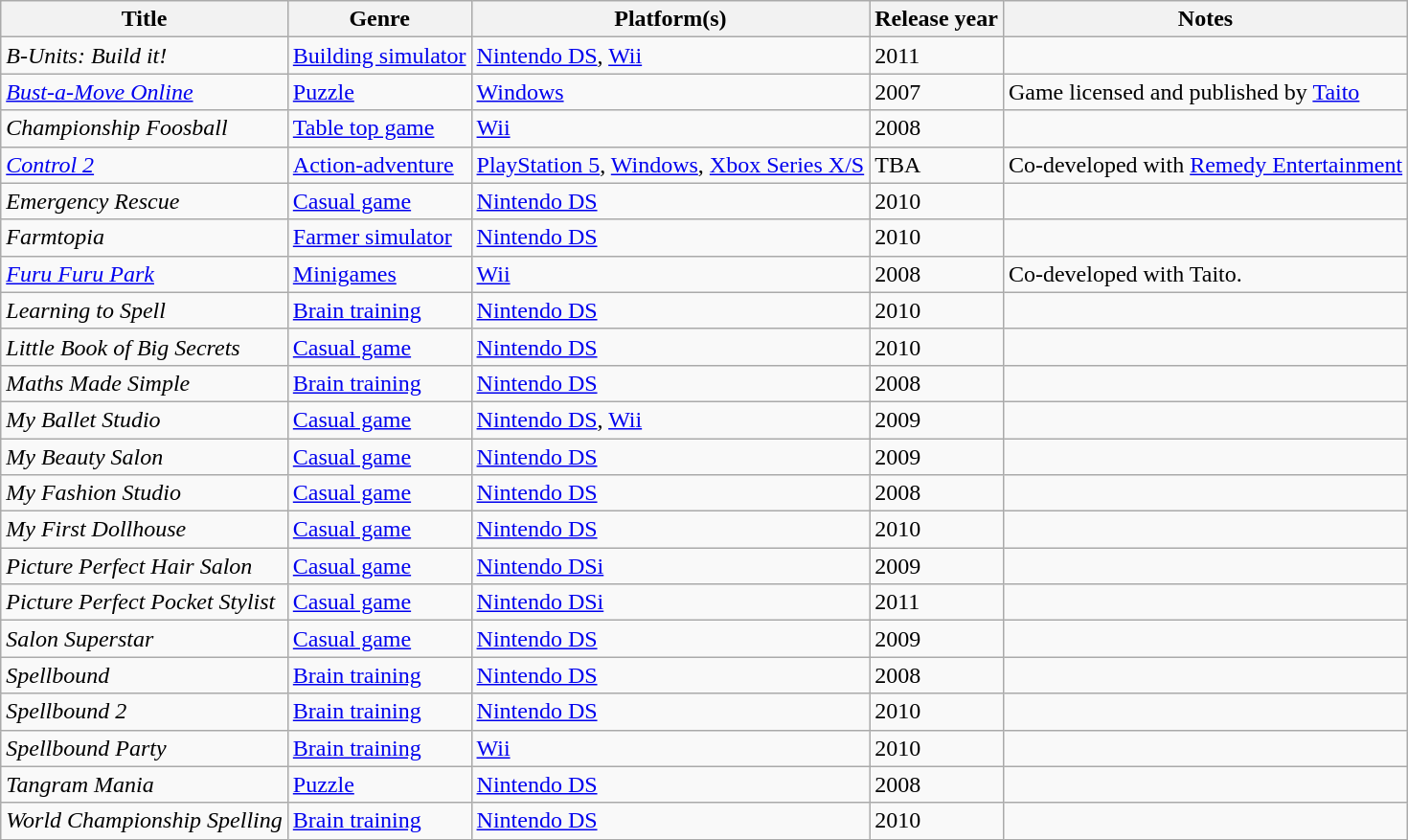<table class="wikitable sortable" border="1">
<tr>
<th scope="col">Title</th>
<th scope="col">Genre</th>
<th scope="col">Platform(s)</th>
<th scope="col">Release year</th>
<th scope="col">Notes</th>
</tr>
<tr>
<td><em>B-Units: Build it!</em></td>
<td><a href='#'>Building simulator</a></td>
<td><a href='#'>Nintendo DS</a>, <a href='#'>Wii</a></td>
<td>2011</td>
<td></td>
</tr>
<tr>
<td><em><a href='#'>Bust-a-Move Online</a></em></td>
<td><a href='#'>Puzzle</a></td>
<td><a href='#'>Windows</a></td>
<td>2007</td>
<td>Game licensed and published by <a href='#'>Taito</a></td>
</tr>
<tr>
<td><em>Championship Foosball</em></td>
<td><a href='#'>Table top game</a></td>
<td><a href='#'>Wii</a></td>
<td>2008</td>
<td></td>
</tr>
<tr>
<td><em><a href='#'>Control 2</a></em></td>
<td><a href='#'>Action-adventure</a></td>
<td><a href='#'>PlayStation 5</a>, <a href='#'>Windows</a>, <a href='#'>Xbox Series X/S</a></td>
<td>TBA</td>
<td>Co-developed with <a href='#'>Remedy Entertainment</a></td>
</tr>
<tr>
<td><em>Emergency Rescue</em></td>
<td><a href='#'>Casual game</a></td>
<td><a href='#'>Nintendo DS</a></td>
<td>2010</td>
<td></td>
</tr>
<tr>
<td><em>Farmtopia</em></td>
<td><a href='#'>Farmer simulator</a></td>
<td><a href='#'>Nintendo DS</a></td>
<td>2010</td>
<td></td>
</tr>
<tr>
<td><em><a href='#'>Furu Furu Park</a></em></td>
<td><a href='#'>Minigames</a></td>
<td><a href='#'>Wii</a></td>
<td>2008</td>
<td>Co-developed with Taito.</td>
</tr>
<tr>
<td><em>Learning to Spell</em></td>
<td><a href='#'>Brain training</a></td>
<td><a href='#'>Nintendo DS</a></td>
<td>2010</td>
<td></td>
</tr>
<tr>
<td><em>Little Book of Big Secrets</em></td>
<td><a href='#'>Casual game</a></td>
<td><a href='#'>Nintendo DS</a></td>
<td>2010</td>
<td></td>
</tr>
<tr>
<td><em>Maths Made Simple</em></td>
<td><a href='#'>Brain training</a></td>
<td><a href='#'>Nintendo DS</a></td>
<td>2008</td>
<td></td>
</tr>
<tr>
<td><em>My Ballet Studio</em></td>
<td><a href='#'>Casual game</a></td>
<td><a href='#'>Nintendo DS</a>, <a href='#'>Wii</a></td>
<td>2009</td>
<td></td>
</tr>
<tr>
<td><em>My Beauty Salon</em></td>
<td><a href='#'>Casual game</a></td>
<td><a href='#'>Nintendo DS</a></td>
<td>2009</td>
<td></td>
</tr>
<tr>
<td><em>My Fashion Studio</em></td>
<td><a href='#'>Casual game</a></td>
<td><a href='#'>Nintendo DS</a></td>
<td>2008</td>
<td></td>
</tr>
<tr>
<td><em>My First Dollhouse</em></td>
<td><a href='#'>Casual game</a></td>
<td><a href='#'>Nintendo DS</a></td>
<td>2010</td>
<td></td>
</tr>
<tr>
<td><em>Picture Perfect Hair Salon</em></td>
<td><a href='#'>Casual game</a></td>
<td><a href='#'>Nintendo DSi</a></td>
<td>2009</td>
<td></td>
</tr>
<tr>
<td><em>Picture Perfect Pocket Stylist</em></td>
<td><a href='#'>Casual game</a></td>
<td><a href='#'>Nintendo DSi</a></td>
<td>2011</td>
<td></td>
</tr>
<tr>
<td><em>Salon Superstar</em></td>
<td><a href='#'>Casual game</a></td>
<td><a href='#'>Nintendo DS</a></td>
<td>2009</td>
<td></td>
</tr>
<tr>
<td><em>Spellbound</em></td>
<td><a href='#'>Brain training</a></td>
<td><a href='#'>Nintendo DS</a></td>
<td>2008</td>
<td></td>
</tr>
<tr>
<td><em>Spellbound 2</em></td>
<td><a href='#'>Brain training</a></td>
<td><a href='#'>Nintendo DS</a></td>
<td>2010</td>
<td></td>
</tr>
<tr>
<td><em>Spellbound Party</em></td>
<td><a href='#'>Brain training</a></td>
<td><a href='#'>Wii</a></td>
<td>2010</td>
<td></td>
</tr>
<tr>
<td><em>Tangram Mania</em></td>
<td><a href='#'>Puzzle</a></td>
<td><a href='#'>Nintendo DS</a></td>
<td>2008</td>
<td></td>
</tr>
<tr>
<td><em>World Championship Spelling</em></td>
<td><a href='#'>Brain training</a></td>
<td><a href='#'>Nintendo DS</a></td>
<td>2010</td>
<td></td>
</tr>
</table>
